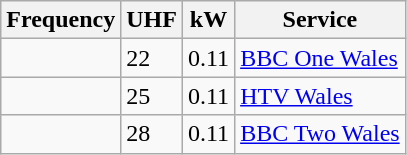<table class="wikitable sortable">
<tr>
<th>Frequency</th>
<th>UHF</th>
<th>kW</th>
<th>Service</th>
</tr>
<tr>
<td></td>
<td>22</td>
<td>0.11</td>
<td><a href='#'>BBC One Wales</a></td>
</tr>
<tr>
<td></td>
<td>25</td>
<td>0.11</td>
<td><a href='#'>HTV Wales</a></td>
</tr>
<tr>
<td></td>
<td>28</td>
<td>0.11</td>
<td><a href='#'>BBC Two Wales</a></td>
</tr>
</table>
